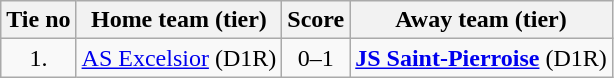<table class="wikitable" style="text-align: center">
<tr>
<th>Tie no</th>
<th>Home team (tier)</th>
<th>Score</th>
<th>Away team (tier)</th>
</tr>
<tr>
<td>1.</td>
<td> <a href='#'>AS Excelsior</a> (D1R)</td>
<td>0–1</td>
<td><strong><a href='#'>JS Saint-Pierroise</a></strong> (D1R) </td>
</tr>
</table>
